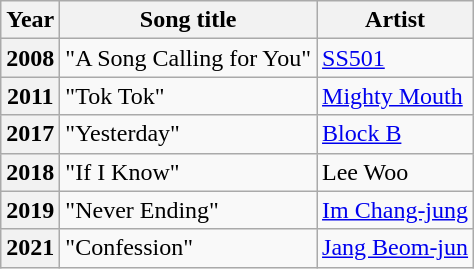<table class="wikitable plainrowheaders sortable">
<tr>
<th scope="col">Year</th>
<th scope="col">Song title</th>
<th scope="col">Artist</th>
</tr>
<tr>
<th scope="row">2008</th>
<td>"A Song Calling for You"</td>
<td><a href='#'>SS501</a></td>
</tr>
<tr>
<th scope="row">2011</th>
<td>"Tok Tok" </td>
<td><a href='#'>Mighty Mouth</a></td>
</tr>
<tr>
<th scope="row">2017</th>
<td>"Yesterday"</td>
<td><a href='#'>Block B</a></td>
</tr>
<tr>
<th scope="row">2018</th>
<td>"If I Know" </td>
<td>Lee Woo</td>
</tr>
<tr>
<th scope="row">2019</th>
<td>"Never Ending" </td>
<td><a href='#'>Im Chang-jung</a></td>
</tr>
<tr>
<th scope="row">2021</th>
<td>"Confession" </td>
<td><a href='#'>Jang Beom-jun</a></td>
</tr>
</table>
